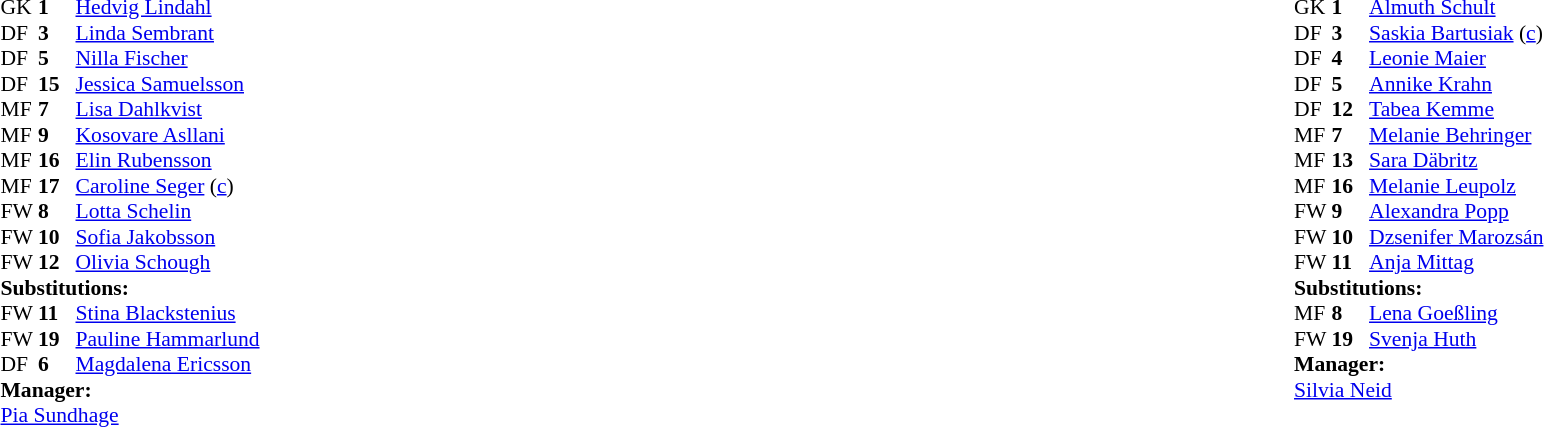<table width="100%">
<tr>
<td valign="top" width="50%"><br><table style="font-size: 90%" cellspacing="0" cellpadding="0">
<tr>
<th width="25"></th>
<th width="25"></th>
</tr>
<tr>
<td>GK</td>
<td><strong>1</strong></td>
<td><a href='#'>Hedvig Lindahl</a></td>
</tr>
<tr>
<td>DF</td>
<td><strong>3</strong></td>
<td><a href='#'>Linda Sembrant</a></td>
<td></td>
</tr>
<tr>
<td>DF</td>
<td><strong>5</strong></td>
<td><a href='#'>Nilla Fischer</a></td>
</tr>
<tr>
<td>DF</td>
<td><strong>15</strong></td>
<td><a href='#'>Jessica Samuelsson</a></td>
</tr>
<tr>
<td>MF</td>
<td><strong>7</strong></td>
<td><a href='#'>Lisa Dahlkvist</a></td>
</tr>
<tr>
<td>MF</td>
<td><strong>9</strong></td>
<td><a href='#'>Kosovare Asllani</a></td>
<td></td>
<td></td>
</tr>
<tr>
<td>MF</td>
<td><strong>16</strong></td>
<td><a href='#'>Elin Rubensson</a></td>
<td></td>
<td></td>
</tr>
<tr>
<td>MF</td>
<td><strong>17</strong></td>
<td><a href='#'>Caroline Seger</a> (<a href='#'>c</a>)</td>
</tr>
<tr>
<td>FW</td>
<td><strong>8</strong></td>
<td><a href='#'>Lotta Schelin</a></td>
</tr>
<tr>
<td>FW</td>
<td><strong>10</strong></td>
<td><a href='#'>Sofia Jakobsson</a></td>
<td></td>
<td></td>
</tr>
<tr>
<td>FW</td>
<td><strong>12</strong></td>
<td><a href='#'>Olivia Schough</a></td>
</tr>
<tr>
<td colspan=3><strong>Substitutions:</strong></td>
</tr>
<tr>
<td>FW</td>
<td><strong>11</strong></td>
<td><a href='#'>Stina Blackstenius</a></td>
<td></td>
<td></td>
</tr>
<tr>
<td>FW</td>
<td><strong>19</strong></td>
<td><a href='#'>Pauline Hammarlund</a></td>
<td></td>
<td></td>
</tr>
<tr>
<td>DF</td>
<td><strong>6</strong></td>
<td><a href='#'>Magdalena Ericsson</a></td>
<td></td>
<td></td>
</tr>
<tr>
<td colspan=3><strong>Manager:</strong></td>
</tr>
<tr>
<td colspan=3><a href='#'>Pia Sundhage</a></td>
</tr>
</table>
</td>
<td valign="top"></td>
<td valign="top" width="50%"><br><table style="font-size: 90%" cellspacing="0" cellpadding="0" align="center">
<tr>
<th width="25"></th>
<th width="25"></th>
</tr>
<tr>
<td>GK</td>
<td><strong>1</strong></td>
<td><a href='#'>Almuth Schult</a></td>
</tr>
<tr>
<td>DF</td>
<td><strong>3</strong></td>
<td><a href='#'>Saskia Bartusiak</a> (<a href='#'>c</a>)</td>
</tr>
<tr>
<td>DF</td>
<td><strong>4</strong></td>
<td><a href='#'>Leonie Maier</a></td>
</tr>
<tr>
<td>DF</td>
<td><strong>5</strong></td>
<td><a href='#'>Annike Krahn</a></td>
</tr>
<tr>
<td>DF</td>
<td><strong>12</strong></td>
<td><a href='#'>Tabea Kemme</a></td>
</tr>
<tr>
<td>MF</td>
<td><strong>7</strong></td>
<td><a href='#'>Melanie Behringer</a></td>
<td></td>
<td></td>
</tr>
<tr>
<td>MF</td>
<td><strong>13</strong></td>
<td><a href='#'>Sara Däbritz</a></td>
<td></td>
<td></td>
</tr>
<tr>
<td>MF</td>
<td><strong>16</strong></td>
<td><a href='#'>Melanie Leupolz</a></td>
</tr>
<tr>
<td>FW</td>
<td><strong>9</strong></td>
<td><a href='#'>Alexandra Popp</a></td>
</tr>
<tr>
<td>FW</td>
<td><strong>10</strong></td>
<td><a href='#'>Dzsenifer Marozsán</a></td>
</tr>
<tr>
<td>FW</td>
<td><strong>11</strong></td>
<td><a href='#'>Anja Mittag</a></td>
</tr>
<tr>
<td colspan=3><strong>Substitutions:</strong></td>
</tr>
<tr>
<td>MF</td>
<td><strong>8</strong></td>
<td><a href='#'>Lena Goeßling</a></td>
<td></td>
<td></td>
</tr>
<tr>
<td>FW</td>
<td><strong>19</strong></td>
<td><a href='#'>Svenja Huth</a></td>
<td></td>
<td></td>
</tr>
<tr>
<td colspan="3"><strong>Manager:</strong></td>
</tr>
<tr>
<td colspan="3"><a href='#'>Silvia Neid</a></td>
</tr>
</table>
</td>
</tr>
</table>
